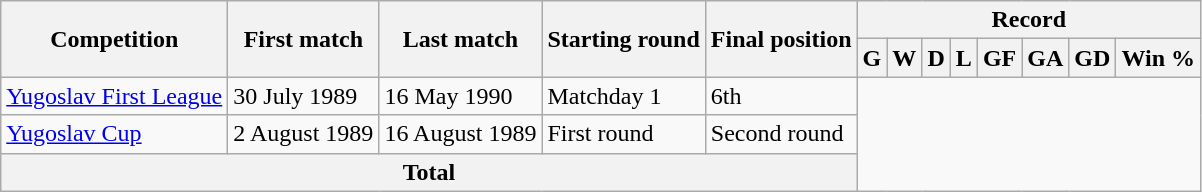<table class="wikitable" style="text-align: center">
<tr>
<th rowspan="2">Competition</th>
<th rowspan="2">First match</th>
<th rowspan="2">Last match</th>
<th rowspan="2">Starting round</th>
<th rowspan="2">Final position</th>
<th colspan="8">Record</th>
</tr>
<tr>
<th>G</th>
<th>W</th>
<th>D</th>
<th>L</th>
<th>GF</th>
<th>GA</th>
<th>GD</th>
<th>Win %</th>
</tr>
<tr>
<td align=left><a href='#'>Yugoslav First League</a></td>
<td align=left>30 July 1989</td>
<td align=left>16 May 1990</td>
<td align=left>Matchday 1</td>
<td align=left>6th<br></td>
</tr>
<tr>
<td align=left><a href='#'>Yugoslav Cup</a></td>
<td align=left>2 August 1989</td>
<td align=left>16 August 1989</td>
<td align=left>First round</td>
<td align=left>Second round<br></td>
</tr>
<tr>
<th colspan="5">Total<br></th>
</tr>
</table>
